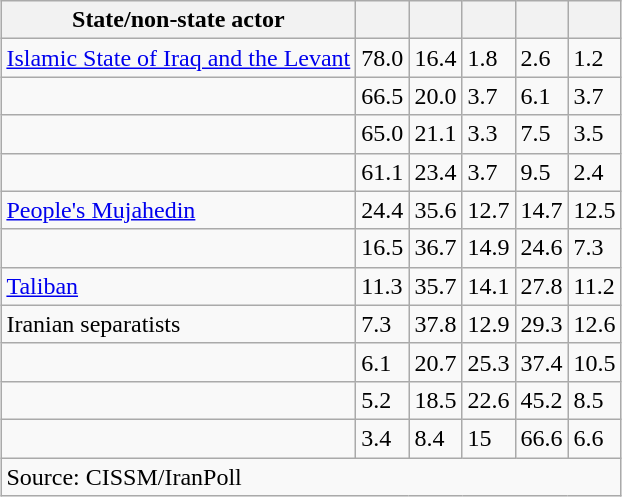<table class="wikitable sortable" style="margin-left: auto; margin-right: auto; border: none;">
<tr>
<th>State/non-state actor</th>
<th></th>
<th></th>
<th></th>
<th></th>
<th></th>
</tr>
<tr>
<td> <a href='#'>Islamic State of Iraq and the Levant</a></td>
<td>78.0</td>
<td>16.4</td>
<td>1.8</td>
<td>2.6</td>
<td>1.2</td>
</tr>
<tr>
<td></td>
<td>66.5</td>
<td>20.0</td>
<td>3.7</td>
<td>6.1</td>
<td>3.7</td>
</tr>
<tr>
<td></td>
<td>65.0</td>
<td>21.1</td>
<td>3.3</td>
<td>7.5</td>
<td>3.5</td>
</tr>
<tr>
<td></td>
<td>61.1</td>
<td>23.4</td>
<td>3.7</td>
<td>9.5</td>
<td>2.4</td>
</tr>
<tr>
<td> <a href='#'>People's Mujahedin</a></td>
<td>24.4</td>
<td>35.6</td>
<td>12.7</td>
<td>14.7</td>
<td>12.5</td>
</tr>
<tr>
<td></td>
<td>16.5</td>
<td>36.7</td>
<td>14.9</td>
<td>24.6</td>
<td>7.3</td>
</tr>
<tr>
<td> <a href='#'>Taliban</a></td>
<td>11.3</td>
<td>35.7</td>
<td>14.1</td>
<td>27.8</td>
<td>11.2</td>
</tr>
<tr>
<td>Iranian separatists</td>
<td>7.3</td>
<td>37.8</td>
<td>12.9</td>
<td>29.3</td>
<td>12.6</td>
</tr>
<tr>
<td></td>
<td>6.1</td>
<td>20.7</td>
<td>25.3</td>
<td>37.4</td>
<td>10.5</td>
</tr>
<tr>
<td></td>
<td>5.2</td>
<td>18.5</td>
<td>22.6</td>
<td>45.2</td>
<td>8.5</td>
</tr>
<tr>
<td></td>
<td>3.4</td>
<td>8.4</td>
<td>15</td>
<td>66.6</td>
<td>6.6</td>
</tr>
<tr>
<td colspan=6>Source: CISSM/IranPoll</td>
</tr>
</table>
